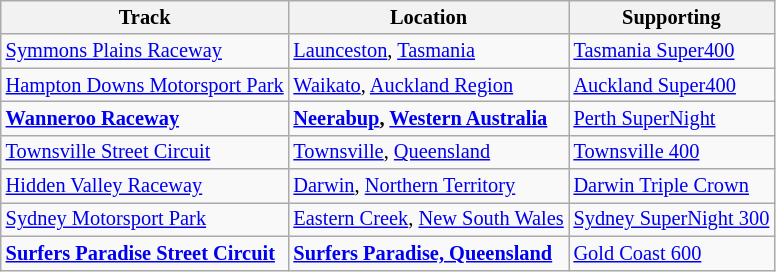<table class="wikitable" style="font-size: 85%;">
<tr>
<th>Track</th>
<th>Location</th>
<th>Supporting</th>
</tr>
<tr>
<td><a href='#'>Symmons Plains Raceway</a></td>
<td> <a href='#'>Launceston</a>, <a href='#'>Tasmania</a></td>
<td><a href='#'>Tasmania Super400</a></td>
</tr>
<tr>
<td><a href='#'>Hampton Downs Motorsport Park</a></td>
<td> <a href='#'>Waikato</a>, <a href='#'>Auckland Region</a></td>
<td><a href='#'>Auckland Super400</a></td>
</tr>
<tr>
<td><strong><a href='#'>Wanneroo Raceway</a></strong></td>
<td> <strong><a href='#'>Neerabup</a>, <a href='#'>Western Australia</a></strong></td>
<td><a href='#'>Perth SuperNight</a></td>
</tr>
<tr>
<td><a href='#'>Townsville Street Circuit</a></td>
<td> <a href='#'>Townsville</a>, <a href='#'>Queensland</a></td>
<td><a href='#'>Townsville 400</a></td>
</tr>
<tr>
<td><a href='#'>Hidden Valley Raceway</a></td>
<td> <a href='#'>Darwin</a>, <a href='#'>Northern Territory</a></td>
<td><a href='#'>Darwin Triple Crown</a></td>
</tr>
<tr>
<td><a href='#'>Sydney Motorsport Park</a></td>
<td> <a href='#'>Eastern Creek</a>, <a href='#'>New South Wales</a></td>
<td><a href='#'>Sydney SuperNight 300</a></td>
</tr>
<tr>
<td><strong><a href='#'>Surfers Paradise Street Circuit</a></strong></td>
<td> <strong><a href='#'>Surfers Paradise, Queensland</a></strong></td>
<td><a href='#'>Gold Coast 600</a></td>
</tr>
</table>
